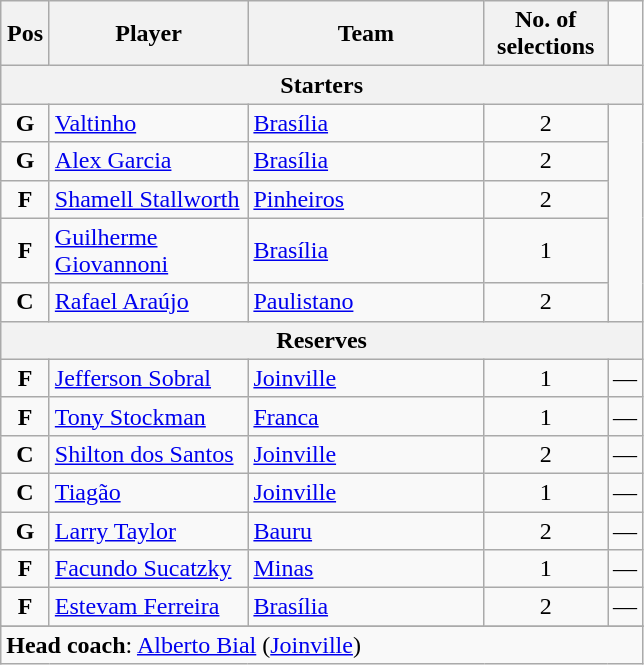<table class="wikitable" style="text-align:center">
<tr>
<th scope="col" width="25px">Pos</th>
<th scope="col" width="125px">Player</th>
<th scope="col" width="150px">Team</th>
<th scope="col" width="75px">No. of selections</th>
</tr>
<tr>
<th scope="col" colspan="5">Starters</th>
</tr>
<tr>
<td><strong>G</strong></td>
<td style="text-align:left"><a href='#'>Valtinho</a></td>
<td style="text-align:left"><a href='#'>Brasília</a></td>
<td>2</td>
</tr>
<tr>
<td><strong>G</strong></td>
<td style="text-align:left"><a href='#'>Alex Garcia</a></td>
<td style="text-align:left"><a href='#'>Brasília</a></td>
<td>2</td>
</tr>
<tr>
<td><strong>F</strong></td>
<td style="text-align:left"><a href='#'>Shamell Stallworth</a></td>
<td style="text-align:left"><a href='#'>Pinheiros</a></td>
<td>2</td>
</tr>
<tr>
<td><strong>F</strong></td>
<td style="text-align:left"><a href='#'>Guilherme Giovannoni</a></td>
<td style="text-align:left"><a href='#'>Brasília</a></td>
<td>1</td>
</tr>
<tr>
<td><strong>C</strong></td>
<td style="text-align:left"><a href='#'>Rafael Araújo</a></td>
<td style="text-align:left"><a href='#'>Paulistano</a></td>
<td>2</td>
</tr>
<tr>
<th scope="col" colspan="5">Reserves</th>
</tr>
<tr>
<td><strong>F</strong></td>
<td style="text-align:left"><a href='#'>Jefferson Sobral</a></td>
<td style="text-align:left"><a href='#'>Joinville</a></td>
<td>1</td>
<td>—</td>
</tr>
<tr>
<td><strong>F</strong></td>
<td style="text-align:left"><a href='#'>Tony Stockman</a></td>
<td style="text-align:left"><a href='#'>Franca</a></td>
<td>1</td>
<td>—</td>
</tr>
<tr>
<td><strong>C</strong></td>
<td style="text-align:left"><a href='#'>Shilton dos Santos</a></td>
<td style="text-align:left"><a href='#'>Joinville</a></td>
<td>2</td>
<td>—</td>
</tr>
<tr>
<td><strong>C</strong></td>
<td style="text-align:left"><a href='#'>Tiagão</a></td>
<td style="text-align:left"><a href='#'>Joinville</a></td>
<td>1</td>
<td>—</td>
</tr>
<tr>
<td><strong>G</strong></td>
<td style="text-align:left"><a href='#'>Larry Taylor</a></td>
<td style="text-align:left"><a href='#'>Bauru</a></td>
<td>2</td>
<td>—</td>
</tr>
<tr>
<td><strong>F</strong></td>
<td style="text-align:left"><a href='#'>Facundo Sucatzky</a></td>
<td style="text-align:left"><a href='#'>Minas</a></td>
<td>1</td>
<td>—</td>
</tr>
<tr>
<td><strong>F</strong></td>
<td style="text-align:left"><a href='#'>Estevam Ferreira</a></td>
<td style="text-align:left"><a href='#'>Brasília</a></td>
<td>2</td>
<td>—</td>
</tr>
<tr>
</tr>
<tr>
<td style="text-align:left" colspan="5"><strong>Head coach</strong>: <a href='#'>Alberto Bial</a> (<a href='#'>Joinville</a>)</td>
</tr>
</table>
